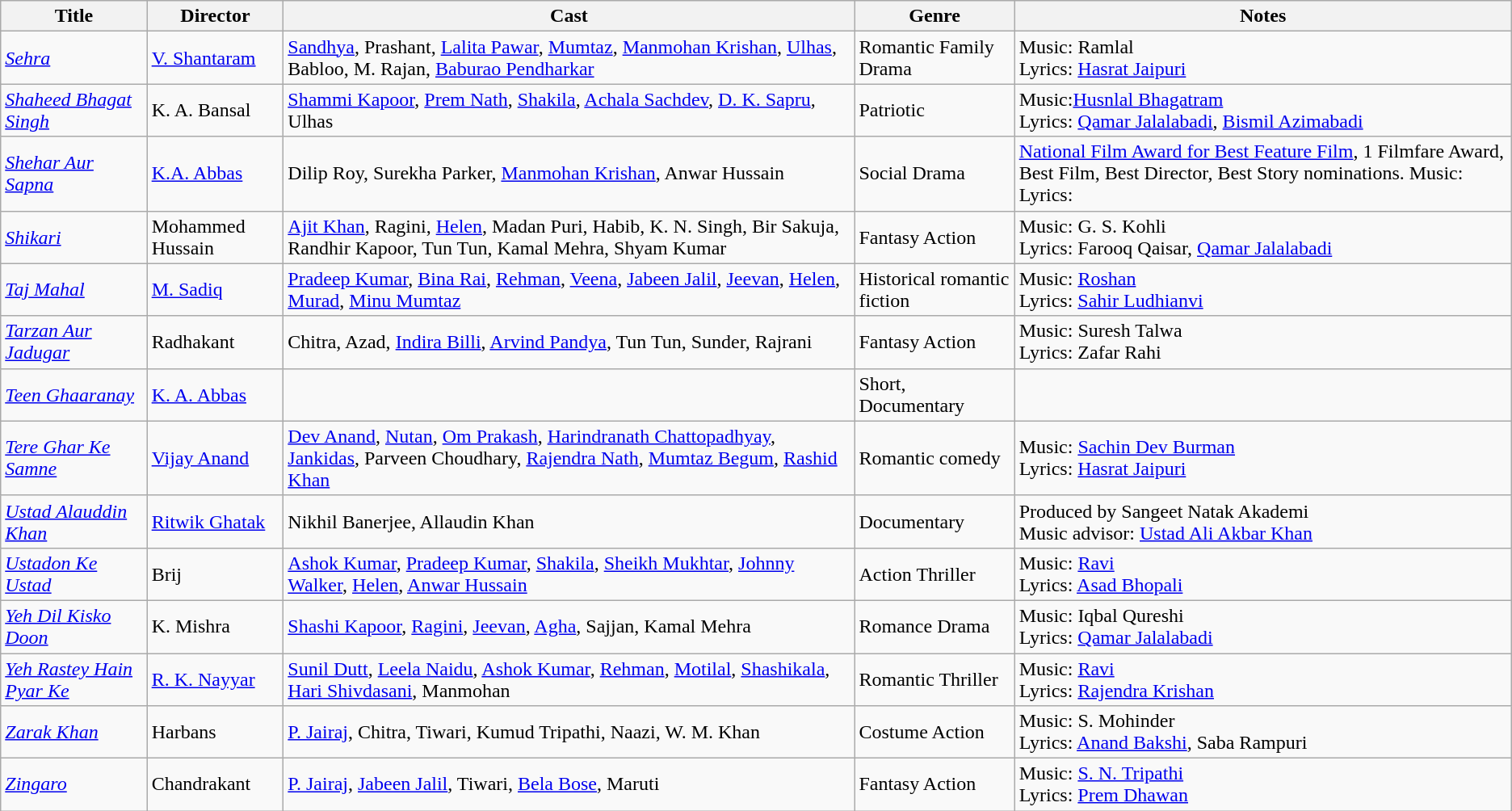<table class="wikitable">
<tr>
<th>Title</th>
<th>Director</th>
<th>Cast</th>
<th>Genre</th>
<th>Notes</th>
</tr>
<tr>
<td><em><a href='#'>Sehra</a></em></td>
<td><a href='#'>V. Shantaram</a></td>
<td><a href='#'>Sandhya</a>, Prashant, <a href='#'>Lalita Pawar</a>, <a href='#'>Mumtaz</a>, <a href='#'>Manmohan Krishan</a>, <a href='#'>Ulhas</a>, Babloo, M. Rajan, <a href='#'>Baburao Pendharkar</a></td>
<td>Romantic Family Drama</td>
<td>Music: Ramlal<br>Lyrics: <a href='#'>Hasrat Jaipuri</a></td>
</tr>
<tr>
<td><em><a href='#'>Shaheed Bhagat Singh</a></em></td>
<td>K. A. Bansal</td>
<td><a href='#'>Shammi Kapoor</a>, <a href='#'>Prem Nath</a>, <a href='#'>Shakila</a>, <a href='#'>Achala Sachdev</a>, <a href='#'>D. K. Sapru</a>, Ulhas</td>
<td>Patriotic</td>
<td>Music:<a href='#'>Husnlal Bhagatram</a><br>Lyrics: <a href='#'>Qamar Jalalabadi</a>, <a href='#'>Bismil Azimabadi</a></td>
</tr>
<tr>
<td><em><a href='#'>Shehar Aur Sapna</a></em></td>
<td><a href='#'>K.A. Abbas</a></td>
<td>Dilip Roy, Surekha Parker, <a href='#'>Manmohan Krishan</a>, Anwar Hussain</td>
<td>Social Drama</td>
<td><a href='#'>National Film Award for Best Feature Film</a>, 1 Filmfare Award, Best Film, Best Director, Best Story nominations. Music: <br>Lyrics:</td>
</tr>
<tr>
<td><em><a href='#'>Shikari</a></em></td>
<td>Mohammed Hussain</td>
<td><a href='#'>Ajit Khan</a>, Ragini, <a href='#'>Helen</a>, Madan Puri, Habib, K. N. Singh, Bir Sakuja, Randhir Kapoor, Tun Tun, Kamal Mehra, Shyam Kumar</td>
<td>Fantasy Action</td>
<td>Music: G. S. Kohli<br>Lyrics: Farooq Qaisar, <a href='#'>Qamar Jalalabadi</a></td>
</tr>
<tr>
<td><em><a href='#'>Taj Mahal</a></em></td>
<td><a href='#'>M. Sadiq</a></td>
<td><a href='#'>Pradeep Kumar</a>, <a href='#'>Bina Rai</a>, <a href='#'>Rehman</a>, <a href='#'>Veena</a>, <a href='#'>Jabeen Jalil</a>, <a href='#'>Jeevan</a>, <a href='#'>Helen</a>, <a href='#'>Murad</a>, <a href='#'>Minu Mumtaz</a></td>
<td>Historical romantic fiction</td>
<td>Music: <a href='#'>Roshan</a><br>Lyrics: <a href='#'>Sahir Ludhianvi</a></td>
</tr>
<tr>
<td><em><a href='#'>Tarzan Aur Jadugar</a></em></td>
<td>Radhakant</td>
<td>Chitra, Azad, <a href='#'>Indira Billi</a>, <a href='#'>Arvind Pandya</a>, Tun Tun, Sunder, Rajrani</td>
<td>Fantasy Action</td>
<td>Music: Suresh Talwa<br>Lyrics: Zafar Rahi</td>
</tr>
<tr>
<td><em><a href='#'>Teen Ghaaranay</a></em></td>
<td><a href='#'>K. A. Abbas</a></td>
<td></td>
<td>Short, Documentary</td>
<td></td>
</tr>
<tr>
<td><em><a href='#'>Tere Ghar Ke Samne</a></em></td>
<td><a href='#'>Vijay Anand</a></td>
<td><a href='#'>Dev Anand</a>, <a href='#'>Nutan</a>, <a href='#'>Om Prakash</a>, <a href='#'>Harindranath Chattopadhyay</a>, <a href='#'>Jankidas</a>, Parveen Choudhary, <a href='#'>Rajendra Nath</a>, <a href='#'>Mumtaz Begum</a>, <a href='#'>Rashid Khan</a></td>
<td>Romantic comedy</td>
<td>Music: <a href='#'>Sachin Dev Burman</a><br>Lyrics: <a href='#'>Hasrat Jaipuri</a></td>
</tr>
<tr>
<td><em><a href='#'>Ustad Alauddin Khan</a></em></td>
<td><a href='#'>Ritwik Ghatak</a></td>
<td>Nikhil Banerjee, Allaudin Khan</td>
<td>Documentary</td>
<td>Produced by Sangeet Natak Akademi<br>Music advisor: <a href='#'>Ustad Ali Akbar Khan</a></td>
</tr>
<tr>
<td><em><a href='#'>Ustadon Ke Ustad</a></em></td>
<td>Brij</td>
<td><a href='#'>Ashok Kumar</a>, <a href='#'>Pradeep Kumar</a>, <a href='#'>Shakila</a>, <a href='#'>Sheikh Mukhtar</a>, <a href='#'>Johnny Walker</a>, <a href='#'>Helen</a>, <a href='#'>Anwar Hussain</a></td>
<td>Action Thriller</td>
<td>Music: <a href='#'>Ravi</a><br>Lyrics: <a href='#'>Asad Bhopali</a></td>
</tr>
<tr>
<td><em><a href='#'>Yeh Dil Kisko Doon</a></em></td>
<td>K. Mishra</td>
<td><a href='#'>Shashi Kapoor</a>, <a href='#'>Ragini</a>, <a href='#'>Jeevan</a>, <a href='#'>Agha</a>, Sajjan, Kamal Mehra</td>
<td>Romance Drama</td>
<td>Music: Iqbal Qureshi<br>Lyrics: <a href='#'>Qamar Jalalabadi</a></td>
</tr>
<tr>
<td><em><a href='#'>Yeh Rastey Hain Pyar Ke</a></em></td>
<td><a href='#'>R. K. Nayyar</a></td>
<td><a href='#'>Sunil Dutt</a>, <a href='#'>Leela Naidu</a>, <a href='#'>Ashok Kumar</a>, <a href='#'>Rehman</a>, <a href='#'>Motilal</a>, <a href='#'>Shashikala</a>, <a href='#'>Hari Shivdasani</a>, Manmohan</td>
<td>Romantic Thriller</td>
<td>Music: <a href='#'>Ravi</a><br>Lyrics: <a href='#'>Rajendra Krishan</a></td>
</tr>
<tr>
<td><em><a href='#'>Zarak Khan</a></em></td>
<td>Harbans</td>
<td><a href='#'>P. Jairaj</a>, Chitra, Tiwari, Kumud Tripathi, Naazi, W. M. Khan</td>
<td>Costume Action</td>
<td>Music: S. Mohinder<br>Lyrics: <a href='#'>Anand Bakshi</a>, Saba Rampuri</td>
</tr>
<tr>
<td><em><a href='#'>Zingaro</a></em></td>
<td>Chandrakant</td>
<td><a href='#'>P. Jairaj</a>, <a href='#'>Jabeen Jalil</a>, Tiwari, <a href='#'>Bela Bose</a>, Maruti</td>
<td>Fantasy Action</td>
<td>Music: <a href='#'>S. N. Tripathi</a><br>Lyrics: <a href='#'>Prem Dhawan</a></td>
</tr>
</table>
